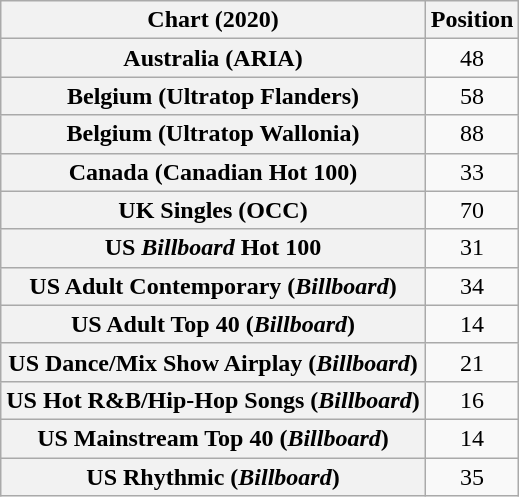<table class="wikitable sortable plainrowheaders" style="text-align:center">
<tr>
<th scope="col">Chart (2020)</th>
<th scope="col">Position</th>
</tr>
<tr>
<th scope="row">Australia (ARIA)</th>
<td>48</td>
</tr>
<tr>
<th scope="row">Belgium (Ultratop Flanders)</th>
<td>58</td>
</tr>
<tr>
<th scope="row">Belgium (Ultratop Wallonia)</th>
<td>88</td>
</tr>
<tr>
<th scope="row">Canada (Canadian Hot 100)</th>
<td>33</td>
</tr>
<tr>
<th scope="row">UK Singles (OCC)</th>
<td>70</td>
</tr>
<tr>
<th scope="row">US <em>Billboard</em> Hot 100</th>
<td>31</td>
</tr>
<tr>
<th scope="row">US Adult Contemporary (<em>Billboard</em>)</th>
<td>34</td>
</tr>
<tr>
<th scope="row">US Adult Top 40 (<em>Billboard</em>)</th>
<td>14</td>
</tr>
<tr>
<th scope="row">US Dance/Mix Show Airplay (<em>Billboard</em>)</th>
<td>21</td>
</tr>
<tr>
<th scope="row">US Hot R&B/Hip-Hop Songs (<em>Billboard</em>)</th>
<td>16</td>
</tr>
<tr>
<th scope="row">US Mainstream Top 40 (<em>Billboard</em>)</th>
<td>14</td>
</tr>
<tr>
<th scope="row">US Rhythmic (<em>Billboard</em>)</th>
<td>35</td>
</tr>
</table>
